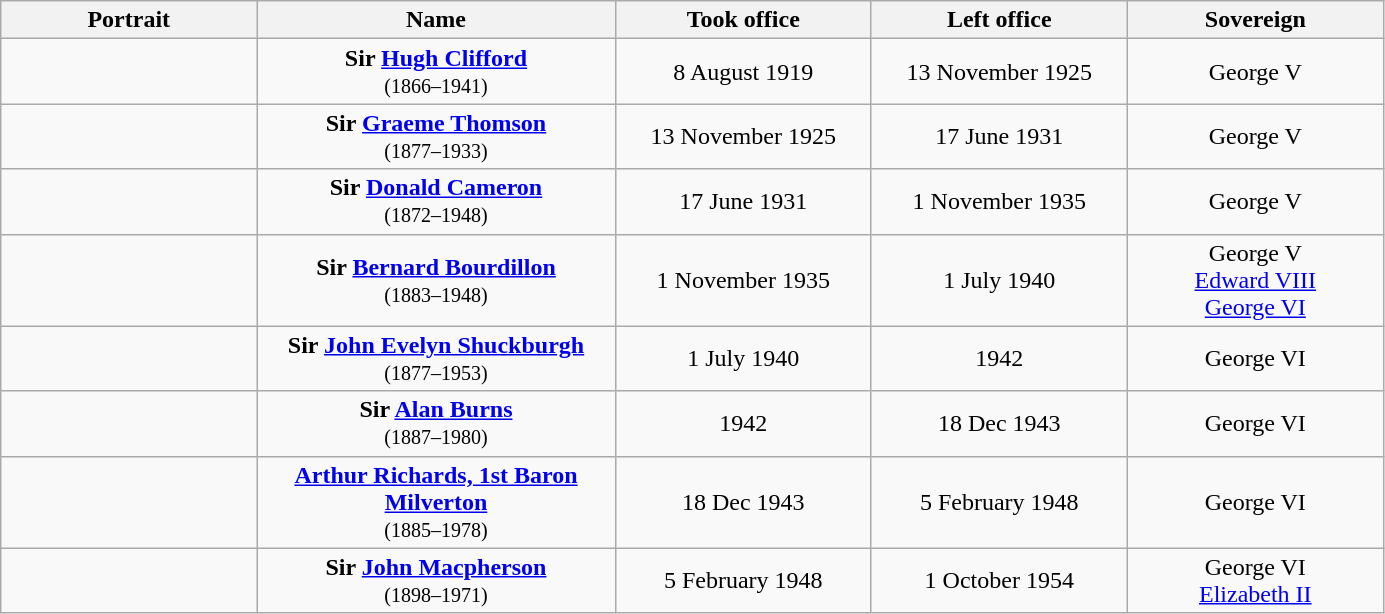<table class="wikitable" style="text-align:center" width="73%">
<tr>
<th width=10%>Portrait</th>
<th width=14%>Name</th>
<th width=10%>Took office</th>
<th width=10%>Left office</th>
<th width=10%>Sovereign</th>
</tr>
<tr>
<td></td>
<td><strong>Sir <a href='#'>Hugh Clifford</a></strong><br><small>(1866–1941)</small></td>
<td>8 August 1919</td>
<td>13 November 1925</td>
<td>George V</td>
</tr>
<tr>
<td></td>
<td><strong>Sir <a href='#'>Graeme Thomson</a></strong><br><small>(1877–1933)</small></td>
<td>13 November 1925</td>
<td>17 June 1931</td>
<td>George V</td>
</tr>
<tr>
<td></td>
<td><strong>Sir <a href='#'>Donald Cameron</a></strong><br><small>(1872–1948)</small></td>
<td>17 June 1931</td>
<td>1 November 1935</td>
<td>George V</td>
</tr>
<tr>
<td></td>
<td><strong>Sir <a href='#'>Bernard Bourdillon</a></strong><br><small>(1883–1948)</small></td>
<td>1 November 1935</td>
<td>1 July 1940</td>
<td>George V<br><a href='#'>Edward VIII</a><br><a href='#'>George VI</a></td>
</tr>
<tr>
<td></td>
<td><strong>Sir <a href='#'>John Evelyn Shuckburgh</a> </strong><br><small>(1877–1953)</small></td>
<td>1 July 1940</td>
<td>1942</td>
<td>George VI</td>
</tr>
<tr>
<td></td>
<td><strong>Sir <a href='#'>Alan Burns</a></strong><br><small>(1887–1980)</small></td>
<td>1942</td>
<td>18 Dec 1943</td>
<td>George VI</td>
</tr>
<tr>
<td></td>
<td><strong><a href='#'>Arthur Richards, 1st Baron Milverton</a></strong><br><small>(1885–1978)</small></td>
<td>18 Dec 1943</td>
<td>5 February 1948</td>
<td>George VI</td>
</tr>
<tr>
<td></td>
<td><strong>Sir <a href='#'>John Macpherson</a></strong><br><small>(1898–1971)</small></td>
<td>5 February 1948</td>
<td>1 October 1954</td>
<td>George VI<br><a href='#'>Elizabeth II</a></td>
</tr>
</table>
